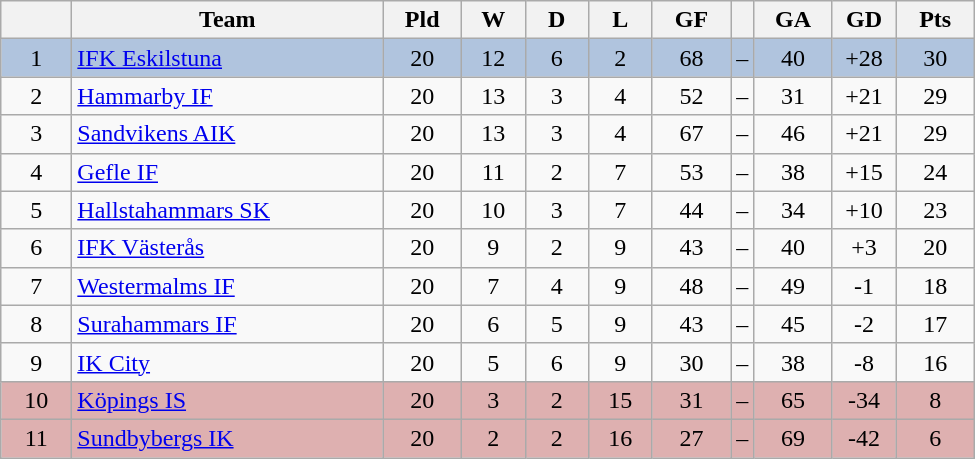<table class="wikitable" style="text-align: center;">
<tr>
<th style="width: 40px;"></th>
<th style="width: 200px;">Team</th>
<th style="width: 45px;">Pld</th>
<th style="width: 35px;">W</th>
<th style="width: 35px;">D</th>
<th style="width: 35px;">L</th>
<th style="width: 45px;">GF</th>
<th></th>
<th style="width: 45px;">GA</th>
<th style="width: 35px;">GD</th>
<th style="width: 45px;">Pts</th>
</tr>
<tr style="background: #b0c4de">
<td>1</td>
<td style="text-align: left;"><a href='#'>IFK Eskilstuna</a></td>
<td>20</td>
<td>12</td>
<td>6</td>
<td>2</td>
<td>68</td>
<td>–</td>
<td>40</td>
<td>+28</td>
<td>30</td>
</tr>
<tr>
<td>2</td>
<td style="text-align: left;"><a href='#'>Hammarby IF</a></td>
<td>20</td>
<td>13</td>
<td>3</td>
<td>4</td>
<td>52</td>
<td>–</td>
<td>31</td>
<td>+21</td>
<td>29</td>
</tr>
<tr>
<td>3</td>
<td style="text-align: left;"><a href='#'>Sandvikens AIK</a></td>
<td>20</td>
<td>13</td>
<td>3</td>
<td>4</td>
<td>67</td>
<td>–</td>
<td>46</td>
<td>+21</td>
<td>29</td>
</tr>
<tr>
<td>4</td>
<td style="text-align: left;"><a href='#'>Gefle IF</a></td>
<td>20</td>
<td>11</td>
<td>2</td>
<td>7</td>
<td>53</td>
<td>–</td>
<td>38</td>
<td>+15</td>
<td>24</td>
</tr>
<tr>
<td>5</td>
<td style="text-align: left;"><a href='#'>Hallstahammars SK</a></td>
<td>20</td>
<td>10</td>
<td>3</td>
<td>7</td>
<td>44</td>
<td>–</td>
<td>34</td>
<td>+10</td>
<td>23</td>
</tr>
<tr>
<td>6</td>
<td style="text-align: left;"><a href='#'>IFK Västerås</a></td>
<td>20</td>
<td>9</td>
<td>2</td>
<td>9</td>
<td>43</td>
<td>–</td>
<td>40</td>
<td>+3</td>
<td>20</td>
</tr>
<tr>
<td>7</td>
<td style="text-align: left;"><a href='#'>Westermalms IF</a></td>
<td>20</td>
<td>7</td>
<td>4</td>
<td>9</td>
<td>48</td>
<td>–</td>
<td>49</td>
<td>-1</td>
<td>18</td>
</tr>
<tr>
<td>8</td>
<td style="text-align: left;"><a href='#'>Surahammars IF</a></td>
<td>20</td>
<td>6</td>
<td>5</td>
<td>9</td>
<td>43</td>
<td>–</td>
<td>45</td>
<td>-2</td>
<td>17</td>
</tr>
<tr>
<td>9</td>
<td style="text-align: left;"><a href='#'>IK City</a></td>
<td>20</td>
<td>5</td>
<td>6</td>
<td>9</td>
<td>30</td>
<td>–</td>
<td>38</td>
<td>-8</td>
<td>16</td>
</tr>
<tr style="background: #deb0b0">
<td>10</td>
<td style="text-align: left;"><a href='#'>Köpings IS</a></td>
<td>20</td>
<td>3</td>
<td>2</td>
<td>15</td>
<td>31</td>
<td>–</td>
<td>65</td>
<td>-34</td>
<td>8</td>
</tr>
<tr style="background: #deb0b0">
<td>11</td>
<td style="text-align: left;"><a href='#'>Sundbybergs IK</a></td>
<td>20</td>
<td>2</td>
<td>2</td>
<td>16</td>
<td>27</td>
<td>–</td>
<td>69</td>
<td>-42</td>
<td>6</td>
</tr>
</table>
